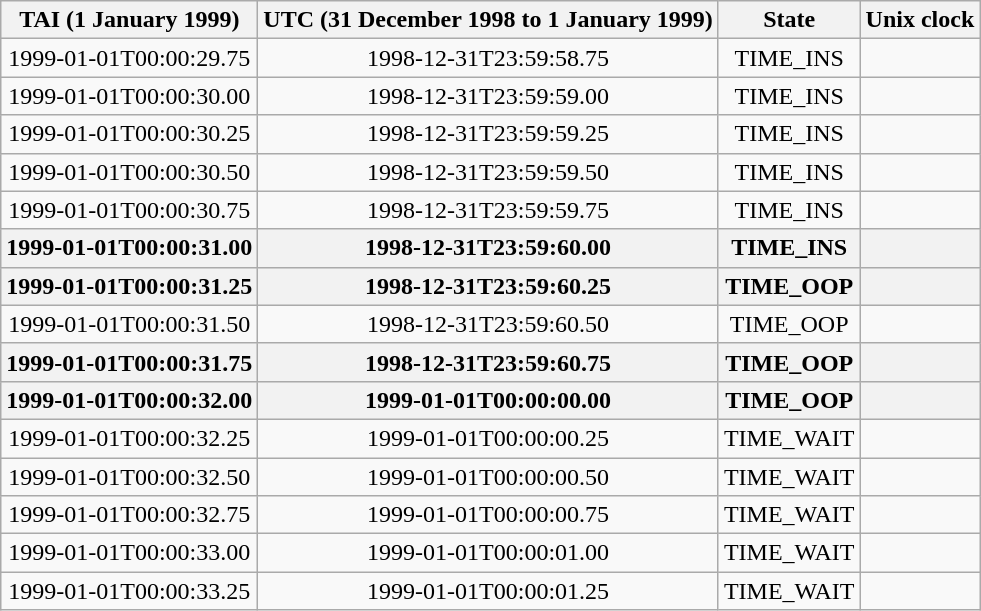<table class="wikitable" style="text-align: center;">
<tr>
<th>TAI (1 January 1999)</th>
<th>UTC (31 December 1998 to 1 January 1999)</th>
<th>State</th>
<th>Unix clock</th>
</tr>
<tr>
<td>1999-01-01T00:00:29.75</td>
<td>1998-12-31T23:59:58.75</td>
<td>TIME_INS</td>
<td style="text-align: right;"></td>
</tr>
<tr>
<td>1999-01-01T00:00:30.00</td>
<td>1998-12-31T23:59:59.00</td>
<td>TIME_INS</td>
<td style="text-align: right;"></td>
</tr>
<tr>
<td>1999-01-01T00:00:30.25</td>
<td>1998-12-31T23:59:59.25</td>
<td>TIME_INS</td>
<td style="text-align: right;"></td>
</tr>
<tr>
<td>1999-01-01T00:00:30.50</td>
<td>1998-12-31T23:59:59.50</td>
<td>TIME_INS</td>
<td style="text-align: right;"></td>
</tr>
<tr>
<td>1999-01-01T00:00:30.75</td>
<td>1998-12-31T23:59:59.75</td>
<td>TIME_INS</td>
<td style="text-align: right;"></td>
</tr>
<tr>
<th>1999-01-01T00:00:31.00</th>
<th>1998-12-31T23:59:60.00</th>
<th>TIME_INS</th>
<th style="text-align: right;"></th>
</tr>
<tr>
<th>1999-01-01T00:00:31.25</th>
<th>1998-12-31T23:59:60.25</th>
<th>TIME_OOP</th>
<th style="text-align: right;"></th>
</tr>
<tr>
<td>1999-01-01T00:00:31.50</td>
<td>1998-12-31T23:59:60.50</td>
<td>TIME_OOP</td>
<td style="text-align: right;"></td>
</tr>
<tr>
<th>1999-01-01T00:00:31.75</th>
<th>1998-12-31T23:59:60.75</th>
<th>TIME_OOP</th>
<th style="text-align: right;"></th>
</tr>
<tr>
<th>1999-01-01T00:00:32.00</th>
<th>1999-01-01T00:00:00.00</th>
<th>TIME_OOP</th>
<th style="text-align: right;"></th>
</tr>
<tr>
<td>1999-01-01T00:00:32.25</td>
<td>1999-01-01T00:00:00.25</td>
<td>TIME_WAIT</td>
<td style="text-align: right;"></td>
</tr>
<tr>
<td>1999-01-01T00:00:32.50</td>
<td>1999-01-01T00:00:00.50</td>
<td>TIME_WAIT</td>
<td style="text-align: right;"></td>
</tr>
<tr>
<td>1999-01-01T00:00:32.75</td>
<td>1999-01-01T00:00:00.75</td>
<td>TIME_WAIT</td>
<td style="text-align: right;"></td>
</tr>
<tr>
<td>1999-01-01T00:00:33.00</td>
<td>1999-01-01T00:00:01.00</td>
<td>TIME_WAIT</td>
<td style="text-align: right;"></td>
</tr>
<tr>
<td>1999-01-01T00:00:33.25</td>
<td>1999-01-01T00:00:01.25</td>
<td>TIME_WAIT</td>
<td style="text-align: right;"></td>
</tr>
</table>
